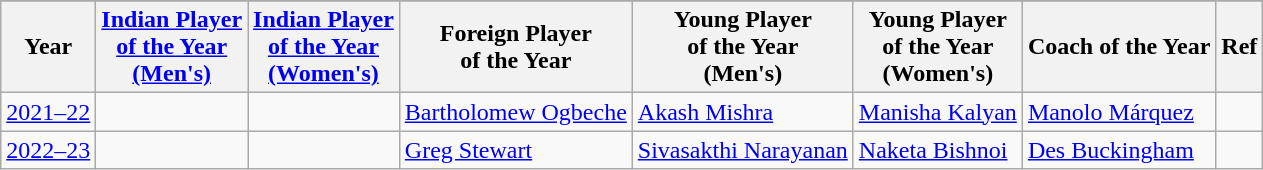<table class="sortable wikitable nowrap"  style="text-align: center;">
<tr>
</tr>
<tr>
<th>Year</th>
<th><a href='#'>Indian Player<br>of the Year<br>(Men's)</a></th>
<th><a href='#'>Indian Player<br>of the Year<br>(Women's)</a></th>
<th>Foreign Player<br>of the Year</th>
<th>Young Player<br>of the Year<br>(Men's)</th>
<th>Young Player<br>of the Year<br>(Women's)</th>
<th>Coach of the Year</th>
<th>Ref</th>
</tr>
<tr>
<td><a href='#'>2021–22</a></td>
<td align=left></td>
<td align=left></td>
<td align=left> <a href='#'>Bartholomew Ogbeche</a></td>
<td align=left><a href='#'>Akash Mishra</a></td>
<td align=left><a href='#'>Manisha Kalyan</a></td>
<td align=left> <a href='#'>Manolo Márquez</a></td>
<td></td>
</tr>
<tr>
<td><a href='#'>2022–23</a></td>
<td align=left></td>
<td align=left></td>
<td align=left> <a href='#'>Greg Stewart</a></td>
<td align=left><a href='#'>Sivasakthi Narayanan</a></td>
<td align=left><a href='#'>Naketa Bishnoi</a></td>
<td align=left> <a href='#'>Des Buckingham</a></td>
<td></td>
</tr>
</table>
